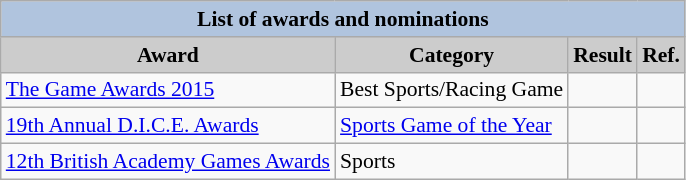<table class="wikitable" style="font-size:90%;">
<tr>
<th colspan="4" style="background:#B0C4DE;">List of awards and nominations</th>
</tr>
<tr>
<th style="background:#ccc;">Award</th>
<th style="background:#ccc;">Category</th>
<th style="background:#ccc;">Result</th>
<th style="background:#ccc;">Ref.</th>
</tr>
<tr>
<td><a href='#'>The Game Awards 2015</a></td>
<td>Best Sports/Racing Game</td>
<td></td>
<td></td>
</tr>
<tr>
<td><a href='#'>19th Annual D.I.C.E. Awards</a></td>
<td><a href='#'>Sports Game of the Year</a></td>
<td></td>
<td></td>
</tr>
<tr>
<td><a href='#'>12th British Academy Games Awards</a></td>
<td>Sports</td>
<td></td>
<td></td>
</tr>
</table>
